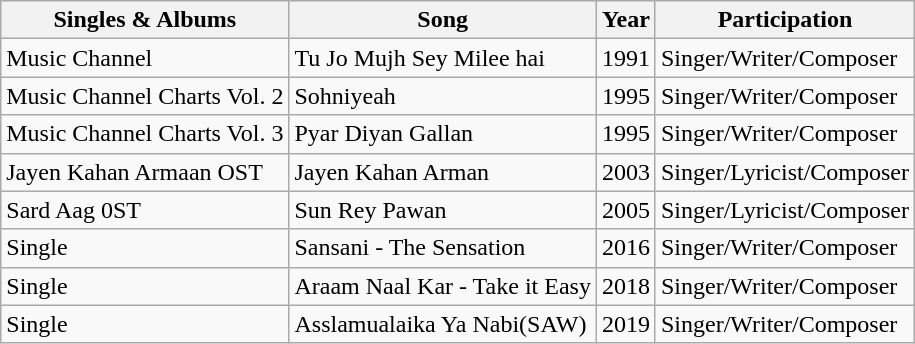<table class="wikitable">
<tr>
<th>Singles & Albums</th>
<th>Song</th>
<th>Year</th>
<th>Participation</th>
</tr>
<tr>
<td>Music Channel</td>
<td>Tu Jo Mujh Sey Milee hai</td>
<td>1991</td>
<td>Singer/Writer/Composer</td>
</tr>
<tr>
<td>Music Channel Charts Vol. 2</td>
<td>Sohniyeah</td>
<td>1995</td>
<td>Singer/Writer/Composer</td>
</tr>
<tr>
<td>Music Channel Charts Vol. 3</td>
<td>Pyar Diyan Gallan</td>
<td>1995</td>
<td>Singer/Writer/Composer</td>
</tr>
<tr>
<td>Jayen Kahan Armaan OST</td>
<td>Jayen Kahan Arman</td>
<td>2003</td>
<td>Singer/Lyricist/Composer</td>
</tr>
<tr>
<td>Sard Aag 0ST</td>
<td>Sun Rey Pawan</td>
<td>2005</td>
<td>Singer/Lyricist/Composer</td>
</tr>
<tr>
<td>Single</td>
<td>Sansani - The Sensation</td>
<td>2016</td>
<td>Singer/Writer/Composer</td>
</tr>
<tr>
<td>Single</td>
<td>Araam Naal Kar - Take it Easy</td>
<td>2018</td>
<td>Singer/Writer/Composer</td>
</tr>
<tr>
<td>Single</td>
<td>Asslamualaika Ya Nabi(SAW)</td>
<td>2019</td>
<td>Singer/Writer/Composer</td>
</tr>
</table>
